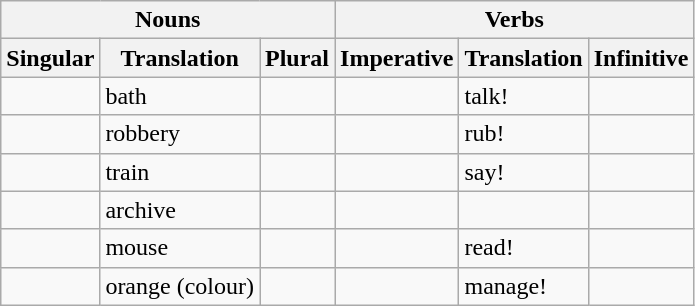<table class="wikitable">
<tr>
<th colspan=3>Nouns</th>
<th colspan="3">Verbs</th>
</tr>
<tr>
<th>Singular</th>
<th>Translation</th>
<th>Plural</th>
<th>Imperative</th>
<th>Translation</th>
<th>Infinitive</th>
</tr>
<tr>
<td> </td>
<td>bath</td>
<td> </td>
<td> </td>
<td>talk!</td>
<td> </td>
</tr>
<tr>
<td> </td>
<td>robbery</td>
<td> </td>
<td> </td>
<td>rub!</td>
<td> </td>
</tr>
<tr>
<td> </td>
<td>train</td>
<td> </td>
<td> </td>
<td>say!</td>
<td> </td>
</tr>
<tr>
<td> </td>
<td>archive</td>
<td> </td>
<td></td>
<td></td>
<td></td>
</tr>
<tr>
<td> </td>
<td>mouse</td>
<td> </td>
<td> </td>
<td>read!</td>
<td> </td>
</tr>
<tr>
<td> </td>
<td>orange (colour)</td>
<td> </td>
<td> </td>
<td>manage!</td>
<td> </td>
</tr>
</table>
